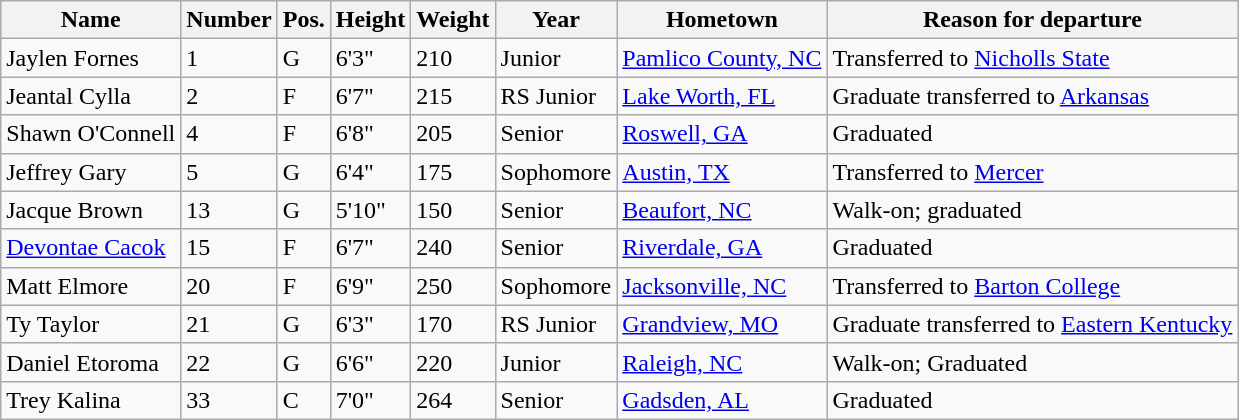<table class="wikitable sortable" border="1">
<tr>
<th>Name</th>
<th>Number</th>
<th>Pos.</th>
<th>Height</th>
<th>Weight</th>
<th>Year</th>
<th>Hometown</th>
<th class="unsortable">Reason for departure</th>
</tr>
<tr>
<td>Jaylen Fornes</td>
<td>1</td>
<td>G</td>
<td>6'3"</td>
<td>210</td>
<td>Junior</td>
<td><a href='#'>Pamlico County, NC</a></td>
<td>Transferred to <a href='#'>Nicholls State</a></td>
</tr>
<tr>
<td>Jeantal Cylla</td>
<td>2</td>
<td>F</td>
<td>6'7"</td>
<td>215</td>
<td>RS Junior</td>
<td><a href='#'>Lake Worth, FL</a></td>
<td>Graduate transferred to <a href='#'>Arkansas</a></td>
</tr>
<tr>
<td>Shawn O'Connell</td>
<td>4</td>
<td>F</td>
<td>6'8"</td>
<td>205</td>
<td>Senior</td>
<td><a href='#'>Roswell, GA</a></td>
<td>Graduated</td>
</tr>
<tr>
<td>Jeffrey Gary</td>
<td>5</td>
<td>G</td>
<td>6'4"</td>
<td>175</td>
<td>Sophomore</td>
<td><a href='#'>Austin, TX</a></td>
<td>Transferred to <a href='#'>Mercer</a></td>
</tr>
<tr>
<td>Jacque Brown</td>
<td>13</td>
<td>G</td>
<td>5'10"</td>
<td>150</td>
<td>Senior</td>
<td><a href='#'>Beaufort, NC</a></td>
<td>Walk-on; graduated</td>
</tr>
<tr>
<td><a href='#'>Devontae Cacok</a></td>
<td>15</td>
<td>F</td>
<td>6'7"</td>
<td>240</td>
<td>Senior</td>
<td><a href='#'>Riverdale, GA</a></td>
<td>Graduated</td>
</tr>
<tr>
<td>Matt Elmore</td>
<td>20</td>
<td>F</td>
<td>6'9"</td>
<td>250</td>
<td>Sophomore</td>
<td><a href='#'>Jacksonville, NC</a></td>
<td>Transferred to <a href='#'>Barton College</a></td>
</tr>
<tr>
<td>Ty Taylor</td>
<td>21</td>
<td>G</td>
<td>6'3"</td>
<td>170</td>
<td>RS Junior</td>
<td><a href='#'>Grandview, MO</a></td>
<td>Graduate transferred to <a href='#'>Eastern Kentucky</a></td>
</tr>
<tr>
<td>Daniel Etoroma</td>
<td>22</td>
<td>G</td>
<td>6'6"</td>
<td>220</td>
<td>Junior</td>
<td><a href='#'>Raleigh, NC</a></td>
<td>Walk-on; Graduated</td>
</tr>
<tr>
<td>Trey Kalina</td>
<td>33</td>
<td>C</td>
<td>7'0"</td>
<td>264</td>
<td>Senior</td>
<td><a href='#'>Gadsden, AL</a></td>
<td>Graduated</td>
</tr>
</table>
